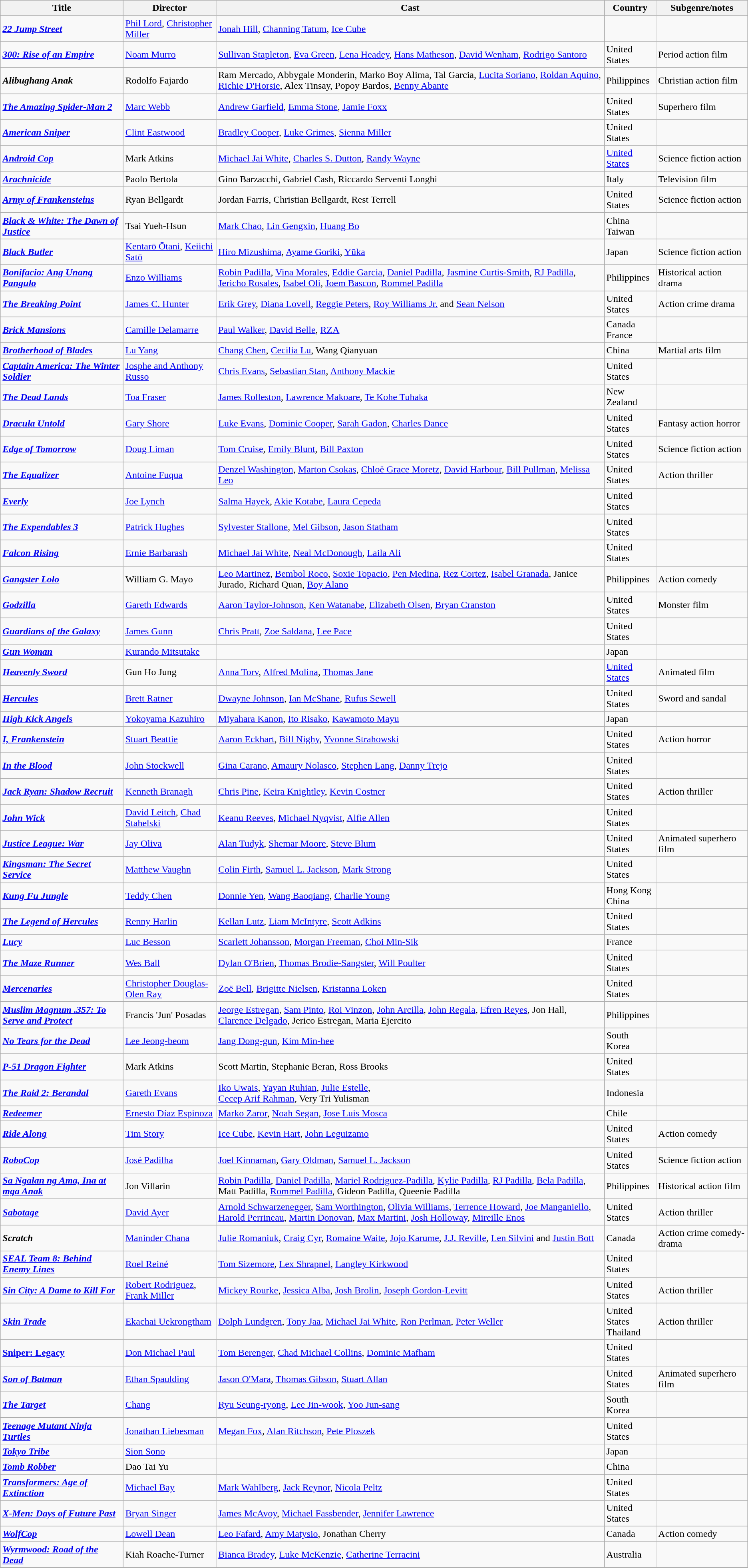<table class="wikitable sortable">
<tr>
<th>Title</th>
<th>Director</th>
<th>Cast</th>
<th>Country</th>
<th>Subgenre/notes</th>
</tr>
<tr>
<td><strong><em><a href='#'>22 Jump Street</a></em></strong></td>
<td><a href='#'>Phil Lord</a>, <a href='#'>Christopher Miller</a></td>
<td><a href='#'>Jonah Hill</a>, <a href='#'>Channing Tatum</a>, <a href='#'>Ice Cube</a></td>
<td></td>
<td></td>
</tr>
<tr>
<td><strong><em><a href='#'>300: Rise of an Empire</a></em></strong></td>
<td><a href='#'>Noam Murro</a></td>
<td><a href='#'>Sullivan Stapleton</a>, <a href='#'>Eva Green</a>, <a href='#'>Lena Headey</a>, <a href='#'>Hans Matheson</a>, <a href='#'>David Wenham</a>, <a href='#'>Rodrigo Santoro</a></td>
<td>United States</td>
<td>Period action film</td>
</tr>
<tr>
<td><strong><em>Alibughang Anak</em></strong></td>
<td>Rodolfo Fajardo</td>
<td>Ram Mercado, Abbygale Monderin, Marko Boy Alima, Tal Garcia, <a href='#'>Lucita Soriano</a>, <a href='#'>Roldan Aquino</a>, <a href='#'>Richie D'Horsie</a>, Alex Tinsay, Popoy Bardos, <a href='#'>Benny Abante</a></td>
<td>Philippines</td>
<td>Christian action film</td>
</tr>
<tr>
<td><strong><em><a href='#'>The Amazing Spider-Man 2</a></em></strong></td>
<td><a href='#'>Marc Webb</a></td>
<td><a href='#'>Andrew Garfield</a>, <a href='#'>Emma Stone</a>, <a href='#'>Jamie Foxx</a></td>
<td>United States</td>
<td>Superhero film</td>
</tr>
<tr>
<td><strong><em><a href='#'>American Sniper</a></em></strong></td>
<td><a href='#'>Clint Eastwood</a></td>
<td><a href='#'>Bradley Cooper</a>, <a href='#'>Luke Grimes</a>, <a href='#'>Sienna Miller</a></td>
<td>United States</td>
<td></td>
</tr>
<tr>
<td><strong><em><a href='#'>Android Cop</a></em></strong></td>
<td>Mark Atkins</td>
<td><a href='#'>Michael Jai White</a>, <a href='#'>Charles S. Dutton</a>, <a href='#'>Randy Wayne</a></td>
<td><a href='#'>United States</a></td>
<td>Science fiction action</td>
</tr>
<tr>
<td><strong><em><a href='#'>Arachnicide</a></em></strong></td>
<td>Paolo Bertola</td>
<td>Gino Barzacchi, Gabriel Cash, Riccardo Serventi Longhi</td>
<td>Italy</td>
<td>Television film</td>
</tr>
<tr>
<td><strong><em><a href='#'>Army of Frankensteins</a></em></strong></td>
<td>Ryan Bellgardt</td>
<td>Jordan Farris, Christian Bellgardt, Rest Terrell</td>
<td>United States</td>
<td>Science fiction action</td>
</tr>
<tr>
<td><strong><em><a href='#'>Black & White: The Dawn of Justice</a></em></strong></td>
<td>Tsai Yueh-Hsun</td>
<td><a href='#'>Mark Chao</a>, <a href='#'>Lin Gengxin</a>, <a href='#'>Huang Bo</a></td>
<td>China<br>Taiwan</td>
<td></td>
</tr>
<tr>
<td><strong><em><a href='#'>Black Butler</a></em></strong></td>
<td><a href='#'>Kentarō Ōtani</a>, <a href='#'>Keiichi Satō</a></td>
<td><a href='#'>Hiro Mizushima</a>, <a href='#'>Ayame Goriki</a>, <a href='#'>Yūka</a></td>
<td>Japan</td>
<td>Science fiction action</td>
</tr>
<tr>
<td><strong><em><a href='#'>Bonifacio: Ang Unang Pangulo</a></em></strong></td>
<td><a href='#'>Enzo Williams</a></td>
<td><a href='#'>Robin Padilla</a>, <a href='#'>Vina Morales</a>, <a href='#'>Eddie Garcia</a>, <a href='#'>Daniel Padilla</a>, <a href='#'>Jasmine Curtis-Smith</a>, <a href='#'>RJ Padilla</a>, <a href='#'>Jericho Rosales</a>, <a href='#'>Isabel Oli</a>, <a href='#'>Joem Bascon</a>, <a href='#'>Rommel Padilla</a></td>
<td>Philippines</td>
<td>Historical action drama</td>
</tr>
<tr>
<td><strong><em><a href='#'>The Breaking Point</a></em></strong></td>
<td><a href='#'>James C. Hunter</a></td>
<td><a href='#'>Erik Grey</a>, <a href='#'>Diana Lovell</a>, <a href='#'>Reggie Peters</a>, <a href='#'>Roy Williams Jr.</a> and <a href='#'>Sean Nelson</a></td>
<td>United States</td>
<td>Action crime drama</td>
</tr>
<tr>
<td><strong><em><a href='#'>Brick Mansions</a></em></strong></td>
<td><a href='#'>Camille Delamarre</a></td>
<td><a href='#'>Paul Walker</a>, <a href='#'>David Belle</a>, <a href='#'>RZA</a></td>
<td>Canada<br>France</td>
<td></td>
</tr>
<tr>
<td><strong><em><a href='#'>Brotherhood of Blades</a></em></strong></td>
<td><a href='#'>Lu Yang</a></td>
<td><a href='#'>Chang Chen</a>, <a href='#'>Cecilia Lu</a>, Wang Qianyuan</td>
<td>China</td>
<td>Martial arts film</td>
</tr>
<tr>
<td><strong><em><a href='#'>Captain America: The Winter Soldier</a></em></strong></td>
<td><a href='#'>Josphe and Anthony Russo</a></td>
<td><a href='#'>Chris Evans</a>, <a href='#'>Sebastian Stan</a>, <a href='#'>Anthony Mackie</a></td>
<td>United States</td>
<td></td>
</tr>
<tr>
<td><strong><em><a href='#'>The Dead Lands</a></em></strong></td>
<td><a href='#'>Toa Fraser</a></td>
<td><a href='#'>James Rolleston</a>, <a href='#'>Lawrence Makoare</a>, <a href='#'>Te Kohe Tuhaka</a></td>
<td>New Zealand</td>
<td></td>
</tr>
<tr>
<td><strong><em><a href='#'>Dracula Untold</a></em></strong></td>
<td><a href='#'>Gary Shore</a></td>
<td><a href='#'>Luke Evans</a>, <a href='#'>Dominic Cooper</a>, <a href='#'>Sarah Gadon</a>, <a href='#'>Charles Dance</a></td>
<td>United States</td>
<td>Fantasy action horror</td>
</tr>
<tr>
<td><strong><em><a href='#'>Edge of Tomorrow</a></em></strong></td>
<td><a href='#'>Doug Liman</a></td>
<td><a href='#'>Tom Cruise</a>, <a href='#'>Emily Blunt</a>, <a href='#'>Bill Paxton</a></td>
<td>United States</td>
<td>Science fiction action</td>
</tr>
<tr>
<td><strong><em><a href='#'>The Equalizer</a></em></strong></td>
<td><a href='#'>Antoine Fuqua</a></td>
<td><a href='#'>Denzel Washington</a>, <a href='#'>Marton Csokas</a>, <a href='#'>Chloë Grace Moretz</a>, <a href='#'>David Harbour</a>, <a href='#'>Bill Pullman</a>, <a href='#'>Melissa Leo</a></td>
<td>United States</td>
<td>Action thriller</td>
</tr>
<tr>
<td><strong><em><a href='#'>Everly</a></em></strong></td>
<td><a href='#'>Joe Lynch</a></td>
<td><a href='#'>Salma Hayek</a>, <a href='#'>Akie Kotabe</a>, <a href='#'>Laura Cepeda</a></td>
<td>United States</td>
<td></td>
</tr>
<tr>
<td><strong><em><a href='#'>The Expendables 3</a></em></strong></td>
<td><a href='#'>Patrick Hughes</a></td>
<td><a href='#'>Sylvester Stallone</a>, <a href='#'>Mel Gibson</a>, <a href='#'>Jason Statham</a></td>
<td>United States</td>
<td></td>
</tr>
<tr>
<td><strong><em><a href='#'>Falcon Rising</a></em></strong></td>
<td><a href='#'>Ernie Barbarash</a></td>
<td><a href='#'>Michael Jai White</a>, <a href='#'>Neal McDonough</a>, <a href='#'>Laila Ali</a></td>
<td>United States</td>
<td></td>
</tr>
<tr>
<td><strong><em><a href='#'>Gangster Lolo</a></em></strong></td>
<td>William G. Mayo</td>
<td><a href='#'>Leo Martinez</a>, <a href='#'>Bembol Roco</a>, <a href='#'>Soxie Topacio</a>, <a href='#'>Pen Medina</a>, <a href='#'>Rez Cortez</a>, <a href='#'>Isabel Granada</a>, Janice Jurado, Richard Quan, <a href='#'>Boy Alano</a></td>
<td>Philippines</td>
<td>Action comedy</td>
</tr>
<tr>
<td><strong><em><a href='#'>Godzilla</a></em></strong></td>
<td><a href='#'>Gareth Edwards</a></td>
<td><a href='#'>Aaron Taylor-Johnson</a>, <a href='#'>Ken Watanabe</a>, <a href='#'>Elizabeth Olsen</a>, <a href='#'>Bryan Cranston</a></td>
<td>United States</td>
<td>Monster film</td>
</tr>
<tr>
<td><strong><em><a href='#'>Guardians of the Galaxy</a></em></strong></td>
<td><a href='#'>James Gunn</a></td>
<td><a href='#'>Chris Pratt</a>, <a href='#'>Zoe Saldana</a>, <a href='#'>Lee Pace</a></td>
<td>United States</td>
<td></td>
</tr>
<tr>
<td><strong><em><a href='#'>Gun Woman</a></em></strong></td>
<td><a href='#'>Kurando Mitsutake</a></td>
<td></td>
<td>Japan</td>
<td></td>
</tr>
<tr>
<td><strong><em><a href='#'>Heavenly Sword</a></em></strong></td>
<td>Gun Ho Jung</td>
<td><a href='#'>Anna Torv</a>, <a href='#'>Alfred Molina</a>, <a href='#'>Thomas Jane</a></td>
<td><a href='#'>United States</a></td>
<td>Animated film</td>
</tr>
<tr>
<td><strong><em><a href='#'>Hercules</a></em></strong></td>
<td><a href='#'>Brett Ratner</a></td>
<td><a href='#'>Dwayne Johnson</a>, <a href='#'>Ian McShane</a>, <a href='#'>Rufus Sewell</a></td>
<td>United States</td>
<td>Sword and sandal</td>
</tr>
<tr>
<td><strong><em><a href='#'>High Kick Angels</a></em></strong></td>
<td><a href='#'>Yokoyama Kazuhiro</a></td>
<td><a href='#'>Miyahara Kanon</a>, <a href='#'>Ito Risako</a>, <a href='#'>Kawamoto Mayu</a></td>
<td>Japan</td>
<td></td>
</tr>
<tr>
<td><strong><em><a href='#'>I, Frankenstein</a></em></strong></td>
<td><a href='#'>Stuart Beattie</a></td>
<td><a href='#'>Aaron Eckhart</a>, <a href='#'>Bill Nighy</a>, <a href='#'>Yvonne Strahowski</a></td>
<td>United States</td>
<td>Action horror</td>
</tr>
<tr>
<td><strong><em><a href='#'>In the Blood</a></em></strong></td>
<td><a href='#'>John Stockwell</a></td>
<td><a href='#'>Gina Carano</a>, <a href='#'>Amaury Nolasco</a>, <a href='#'>Stephen Lang</a>, <a href='#'>Danny Trejo</a></td>
<td>United States</td>
<td></td>
</tr>
<tr>
<td><strong><em><a href='#'>Jack Ryan: Shadow Recruit</a></em></strong></td>
<td><a href='#'>Kenneth Branagh</a></td>
<td><a href='#'>Chris Pine</a>, <a href='#'>Keira Knightley</a>, <a href='#'>Kevin Costner</a></td>
<td>United States</td>
<td>Action thriller</td>
</tr>
<tr>
<td><strong><em><a href='#'>John Wick</a></em></strong></td>
<td><a href='#'>David Leitch</a>, <a href='#'>Chad Stahelski</a></td>
<td><a href='#'>Keanu Reeves</a>, <a href='#'>Michael Nyqvist</a>, <a href='#'>Alfie Allen</a></td>
<td>United States</td>
<td></td>
</tr>
<tr>
<td><strong><em><a href='#'>Justice League: War</a></em></strong></td>
<td><a href='#'>Jay Oliva</a></td>
<td><a href='#'>Alan Tudyk</a>, <a href='#'>Shemar Moore</a>, <a href='#'>Steve Blum</a></td>
<td>United States</td>
<td>Animated superhero film</td>
</tr>
<tr>
<td><strong><em><a href='#'>Kingsman: The Secret Service</a></em></strong></td>
<td><a href='#'>Matthew Vaughn</a></td>
<td><a href='#'>Colin Firth</a>, <a href='#'>Samuel L. Jackson</a>, <a href='#'>Mark Strong</a></td>
<td>United States</td>
<td></td>
</tr>
<tr>
<td><strong><em><a href='#'>Kung Fu Jungle</a></em></strong></td>
<td><a href='#'>Teddy Chen</a></td>
<td><a href='#'>Donnie Yen</a>, <a href='#'>Wang Baoqiang</a>, <a href='#'>Charlie Young</a></td>
<td>Hong Kong<br>China</td>
<td></td>
</tr>
<tr>
<td><strong><em><a href='#'>The Legend of Hercules</a></em></strong></td>
<td><a href='#'>Renny Harlin</a></td>
<td><a href='#'>Kellan Lutz</a>, <a href='#'>Liam McIntyre</a>, <a href='#'>Scott Adkins</a></td>
<td>United States</td>
<td></td>
</tr>
<tr>
<td><strong><em><a href='#'>Lucy</a></em></strong></td>
<td><a href='#'>Luc Besson</a></td>
<td><a href='#'>Scarlett Johansson</a>, <a href='#'>Morgan Freeman</a>, <a href='#'>Choi Min-Sik</a></td>
<td>France</td>
<td></td>
</tr>
<tr>
<td><strong><em><a href='#'>The Maze Runner</a></em></strong></td>
<td><a href='#'>Wes Ball</a></td>
<td><a href='#'>Dylan O'Brien</a>, <a href='#'>Thomas Brodie-Sangster</a>, <a href='#'>Will Poulter</a></td>
<td>United States</td>
<td></td>
</tr>
<tr>
<td><strong><em><a href='#'>Mercenaries</a></em></strong></td>
<td><a href='#'>Christopher Douglas-Olen Ray</a></td>
<td><a href='#'>Zoë Bell</a>, <a href='#'>Brigitte Nielsen</a>, <a href='#'>Kristanna Loken</a></td>
<td>United States</td>
<td></td>
</tr>
<tr>
<td><strong><em><a href='#'>Muslim Magnum .357: To Serve and Protect</a></em></strong></td>
<td>Francis 'Jun' Posadas</td>
<td><a href='#'>Jeorge Estregan</a>, <a href='#'>Sam Pinto</a>, <a href='#'>Roi Vinzon</a>, <a href='#'>John Arcilla</a>, <a href='#'>John Regala</a>, <a href='#'>Efren Reyes</a>, Jon Hall, <a href='#'>Clarence Delgado</a>, Jerico Estregan, Maria Ejercito</td>
<td>Philippines</td>
<td></td>
</tr>
<tr>
<td><strong><em><a href='#'>No Tears for the Dead</a></em></strong></td>
<td><a href='#'>Lee Jeong-beom</a></td>
<td><a href='#'>Jang Dong-gun</a>, <a href='#'>Kim Min-hee</a></td>
<td>South Korea</td>
<td></td>
</tr>
<tr>
<td><strong><em><a href='#'>P-51 Dragon Fighter</a></em></strong></td>
<td>Mark Atkins</td>
<td>Scott Martin, Stephanie Beran, Ross Brooks</td>
<td>United States</td>
<td></td>
</tr>
<tr>
<td><strong><em><a href='#'>The Raid 2: Berandal</a></em></strong></td>
<td><a href='#'>Gareth Evans</a></td>
<td><a href='#'>Iko Uwais</a>, <a href='#'>Yayan Ruhian</a>, <a href='#'>Julie Estelle</a>,<br><a href='#'>Cecep Arif Rahman</a>, Very Tri Yulisman</td>
<td>Indonesia</td>
<td></td>
</tr>
<tr>
<td><strong><em><a href='#'>Redeemer</a></em></strong></td>
<td><a href='#'>Ernesto Díaz Espinoza</a></td>
<td><a href='#'>Marko Zaror</a>, <a href='#'>Noah Segan</a>, <a href='#'>Jose Luis Mosca</a></td>
<td>Chile</td>
<td></td>
</tr>
<tr>
<td><strong><em><a href='#'>Ride Along</a></em></strong></td>
<td><a href='#'>Tim Story</a></td>
<td><a href='#'>Ice Cube</a>, <a href='#'>Kevin Hart</a>, <a href='#'>John Leguizamo</a></td>
<td>United States</td>
<td>Action comedy</td>
</tr>
<tr>
<td><strong><em><a href='#'>RoboCop</a></em></strong></td>
<td><a href='#'>José Padilha</a></td>
<td><a href='#'>Joel Kinnaman</a>, <a href='#'>Gary Oldman</a>, <a href='#'>Samuel L. Jackson</a></td>
<td>United States</td>
<td>Science fiction action</td>
</tr>
<tr>
<td><strong><em><a href='#'>Sa Ngalan ng Ama, Ina at mga Anak</a></em></strong></td>
<td>Jon Villarin</td>
<td><a href='#'>Robin Padilla</a>, <a href='#'>Daniel Padilla</a>, <a href='#'>Mariel Rodriguez-Padilla</a>, <a href='#'>Kylie Padilla</a>, <a href='#'>RJ Padilla</a>, <a href='#'>Bela Padilla</a>, Matt Padilla, <a href='#'>Rommel Padilla</a>, Gideon Padilla, Queenie Padilla</td>
<td>Philippines</td>
<td>Historical action film</td>
</tr>
<tr>
<td><strong><em><a href='#'>Sabotage</a></em></strong></td>
<td><a href='#'>David Ayer</a></td>
<td><a href='#'>Arnold Schwarzenegger</a>, <a href='#'>Sam Worthington</a>, <a href='#'>Olivia Williams</a>, <a href='#'>Terrence Howard</a>, <a href='#'>Joe Manganiello</a>, <a href='#'>Harold Perrineau</a>, <a href='#'>Martin Donovan</a>, <a href='#'>Max Martini</a>, <a href='#'>Josh Holloway</a>, <a href='#'>Mireille Enos</a></td>
<td>United States</td>
<td>Action thriller</td>
</tr>
<tr>
<td><strong><em>Scratch</em></strong></td>
<td><a href='#'>Maninder Chana</a></td>
<td><a href='#'>Julie Romaniuk</a>, <a href='#'>Craig Cyr</a>, <a href='#'>Romaine Waite</a>, <a href='#'>Jojo Karume</a>, <a href='#'>J.J. Reville</a>, <a href='#'>Len Silvini</a> and <a href='#'>Justin Bott</a></td>
<td>Canada</td>
<td>Action crime comedy-drama</td>
</tr>
<tr>
<td><strong><em><a href='#'>SEAL Team 8: Behind Enemy Lines</a></em></strong></td>
<td><a href='#'>Roel Reiné</a></td>
<td><a href='#'>Tom Sizemore</a>, <a href='#'>Lex Shrapnel</a>, <a href='#'>Langley Kirkwood</a></td>
<td>United States</td>
<td></td>
</tr>
<tr>
<td><strong><em><a href='#'>Sin City: A Dame to Kill For</a></em></strong></td>
<td><a href='#'>Robert Rodriguez</a>, <a href='#'>Frank Miller</a></td>
<td><a href='#'>Mickey Rourke</a>, <a href='#'>Jessica Alba</a>, <a href='#'>Josh Brolin</a>, <a href='#'>Joseph Gordon-Levitt</a></td>
<td>United States</td>
<td>Action thriller</td>
</tr>
<tr>
<td><strong><em><a href='#'>Skin Trade</a></em></strong></td>
<td><a href='#'>Ekachai Uekrongtham</a></td>
<td><a href='#'>Dolph Lundgren</a>, <a href='#'>Tony Jaa</a>, <a href='#'>Michael Jai White</a>, <a href='#'>Ron Perlman</a>, <a href='#'>Peter Weller</a></td>
<td>United States<br>Thailand</td>
<td>Action thriller</td>
</tr>
<tr>
<td><strong><a href='#'>Sniper: Legacy</a></strong></td>
<td><a href='#'>Don Michael Paul</a></td>
<td><a href='#'>Tom Berenger</a>, <a href='#'>Chad Michael Collins</a>, <a href='#'>Dominic Mafham</a></td>
<td>United States</td>
<td></td>
</tr>
<tr>
<td><strong><em><a href='#'>Son of Batman</a></em></strong></td>
<td><a href='#'>Ethan Spaulding</a></td>
<td><a href='#'>Jason O'Mara</a>, <a href='#'>Thomas Gibson</a>, <a href='#'>Stuart Allan</a></td>
<td>United States</td>
<td>Animated superhero film</td>
</tr>
<tr>
<td><strong><em><a href='#'>The Target</a></em></strong></td>
<td><a href='#'>Chang</a></td>
<td><a href='#'>Ryu Seung-ryong</a>, <a href='#'>Lee Jin-wook</a>, <a href='#'>Yoo Jun-sang</a></td>
<td>South Korea</td>
<td></td>
</tr>
<tr>
<td><strong><em><a href='#'>Teenage Mutant Ninja Turtles</a></em></strong></td>
<td><a href='#'>Jonathan Liebesman</a></td>
<td><a href='#'>Megan Fox</a>, <a href='#'>Alan Ritchson</a>, <a href='#'>Pete Ploszek</a></td>
<td>United States</td>
<td></td>
</tr>
<tr>
<td><strong><em><a href='#'>Tokyo Tribe</a></em></strong></td>
<td><a href='#'>Sion Sono</a></td>
<td></td>
<td>Japan</td>
<td></td>
</tr>
<tr>
<td><strong><em><a href='#'>Tomb Robber</a></em></strong></td>
<td>Dao Tai Yu</td>
<td></td>
<td>China</td>
<td></td>
</tr>
<tr>
<td><strong><em><a href='#'>Transformers: Age of Extinction</a></em></strong></td>
<td><a href='#'>Michael Bay</a></td>
<td><a href='#'>Mark Wahlberg</a>, <a href='#'>Jack Reynor</a>, <a href='#'>Nicola Peltz</a></td>
<td>United States</td>
<td></td>
</tr>
<tr>
<td><strong><em><a href='#'>X-Men: Days of Future Past</a></em></strong></td>
<td><a href='#'>Bryan Singer</a></td>
<td><a href='#'>James McAvoy</a>, <a href='#'>Michael Fassbender</a>, <a href='#'>Jennifer Lawrence</a></td>
<td>United States</td>
<td></td>
</tr>
<tr>
<td><strong><em><a href='#'>WolfCop</a></em></strong></td>
<td><a href='#'>Lowell Dean</a></td>
<td><a href='#'>Leo Fafard</a>, <a href='#'>Amy Matysio</a>, Jonathan Cherry</td>
<td>Canada</td>
<td>Action comedy</td>
</tr>
<tr>
<td><strong><em><a href='#'>Wyrmwood: Road of the Dead</a></em></strong></td>
<td>Kiah Roache-Turner</td>
<td><a href='#'>Bianca Bradey</a>, <a href='#'>Luke McKenzie</a>, <a href='#'>Catherine Terracini</a></td>
<td>Australia</td>
<td></td>
</tr>
<tr>
</tr>
</table>
